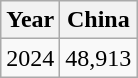<table class="wikitable">
<tr>
<th>Year</th>
<th>China</th>
</tr>
<tr>
<td>2024</td>
<td>48,913</td>
</tr>
</table>
